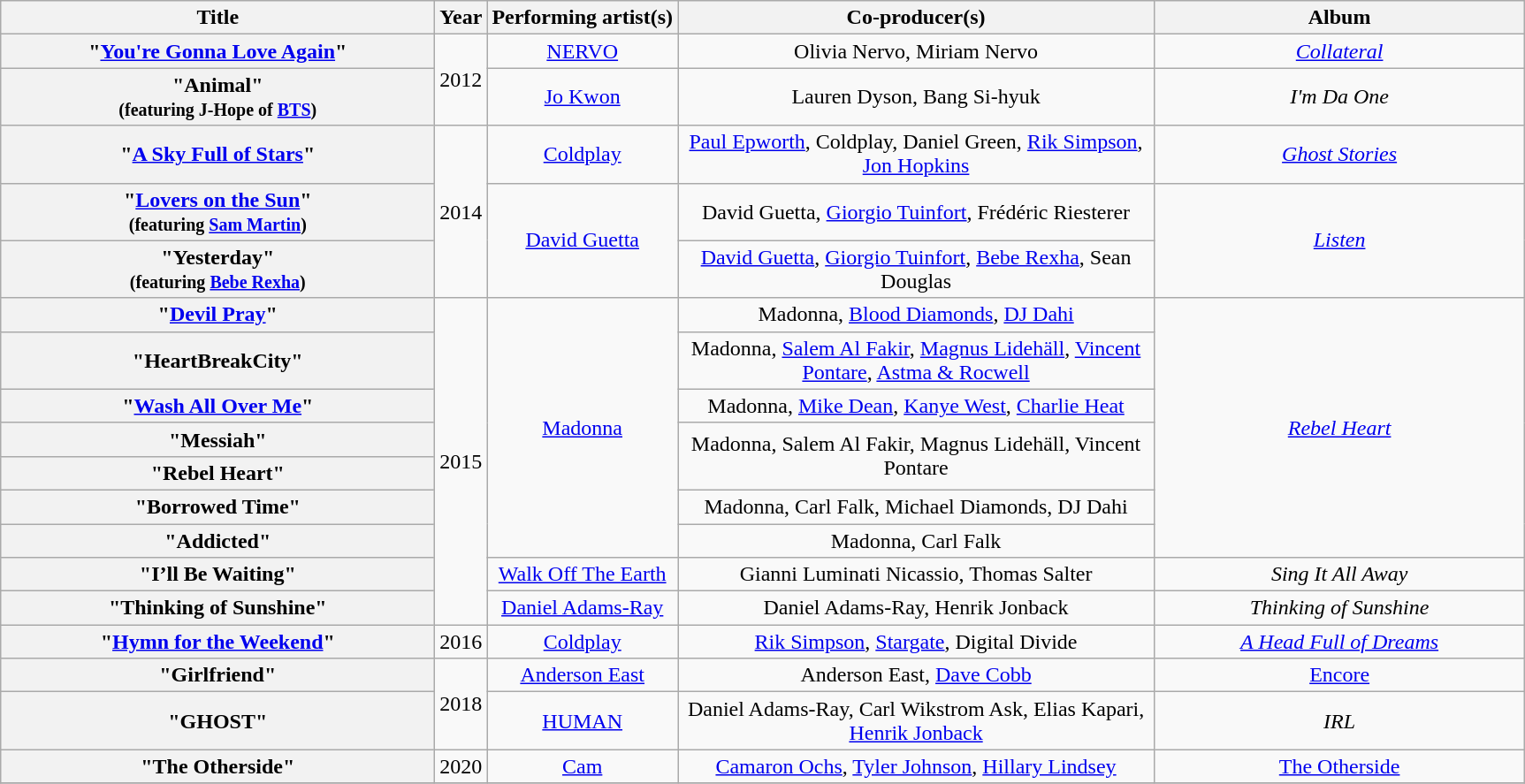<table class="wikitable plainrowheaders" style="text-align:center;">
<tr>
<th scope="col" style="width:20em;">Title</th>
<th scope="col">Year</th>
<th scope="col">Performing artist(s)</th>
<th scope="col" style="width:22em;">Co-producer(s)</th>
<th scope="col" style="width:17em;">Album</th>
</tr>
<tr>
<th scope="row">"<a href='#'>You're Gonna Love Again</a>"</th>
<td rowspan="2">2012</td>
<td><a href='#'>NERVO</a></td>
<td>Olivia Nervo, Miriam Nervo</td>
<td><em><a href='#'>Collateral</a></em></td>
</tr>
<tr>
<th scope="row">"Animal"<br><small>(featuring J-Hope of <a href='#'>BTS</a>)</small></th>
<td><a href='#'>Jo Kwon</a></td>
<td>Lauren Dyson, Bang Si-hyuk</td>
<td><em>I'm Da One</em></td>
</tr>
<tr>
<th scope="row">"<a href='#'>A Sky Full of Stars</a>"</th>
<td rowspan="3">2014</td>
<td><a href='#'>Coldplay</a></td>
<td><a href='#'>Paul Epworth</a>, Coldplay, Daniel Green, <a href='#'>Rik Simpson</a>, <a href='#'>Jon Hopkins</a></td>
<td><em><a href='#'>Ghost Stories</a></em></td>
</tr>
<tr>
<th scope="row">"<a href='#'>Lovers on the Sun</a>"<br><small>(featuring <a href='#'>Sam Martin</a>)</small></th>
<td rowspan="2"><a href='#'>David Guetta</a></td>
<td>David Guetta, <a href='#'>Giorgio Tuinfort</a>, Frédéric Riesterer</td>
<td rowspan="2"><em><a href='#'>Listen</a></em></td>
</tr>
<tr>
<th scope="row">"Yesterday"<br><small>(featuring <a href='#'>Bebe Rexha</a>)</small></th>
<td><a href='#'>David Guetta</a>, <a href='#'>Giorgio Tuinfort</a>, <a href='#'>Bebe Rexha</a>, Sean Douglas</td>
</tr>
<tr>
<th scope="row">"<a href='#'>Devil Pray</a>"</th>
<td rowspan="9">2015</td>
<td rowspan="7"><a href='#'>Madonna</a></td>
<td>Madonna, <a href='#'>Blood Diamonds</a>, <a href='#'>DJ Dahi</a></td>
<td rowspan="7"><em><a href='#'>Rebel Heart</a></em></td>
</tr>
<tr>
<th scope="row">"HeartBreakCity"</th>
<td>Madonna, <a href='#'>Salem Al Fakir</a>, <a href='#'>Magnus Lidehäll</a>, <a href='#'>Vincent Pontare</a>, <a href='#'>Astma & Rocwell</a></td>
</tr>
<tr>
<th scope="row">"<a href='#'>Wash All Over Me</a>"</th>
<td>Madonna, <a href='#'>Mike Dean</a>, <a href='#'>Kanye West</a>, <a href='#'>Charlie Heat</a></td>
</tr>
<tr>
<th scope="row">"Messiah"</th>
<td rowspan="2">Madonna, Salem Al Fakir, Magnus Lidehäll, Vincent Pontare</td>
</tr>
<tr>
<th scope="row">"Rebel Heart"</th>
</tr>
<tr>
<th scope="row">"Borrowed Time"</th>
<td>Madonna, Carl Falk, Michael Diamonds, DJ Dahi</td>
</tr>
<tr>
<th scope="row">"Addicted"</th>
<td>Madonna, Carl Falk</td>
</tr>
<tr>
<th scope="row">"I’ll Be Waiting"</th>
<td><a href='#'>Walk Off The Earth</a></td>
<td>Gianni Luminati Nicassio, Thomas Salter</td>
<td><em>Sing It All Away</em></td>
</tr>
<tr>
<th scope="row">"Thinking of Sunshine"</th>
<td><a href='#'>Daniel Adams-Ray</a></td>
<td>Daniel Adams-Ray, Henrik Jonback</td>
<td><em>Thinking of Sunshine</em></td>
</tr>
<tr>
<th scope="row">"<a href='#'>Hymn for the Weekend</a>"</th>
<td rowspan="1">2016</td>
<td><a href='#'>Coldplay</a></td>
<td><a href='#'>Rik Simpson</a>, <a href='#'>Stargate</a>, Digital Divide</td>
<td><em><a href='#'>A Head Full of Dreams</a></em></td>
</tr>
<tr>
<th scope="row">"Girlfriend"</th>
<td rowspan="2">2018</td>
<td rowspan="1"><a href='#'>Anderson East</a></td>
<td>Anderson East, <a href='#'>Dave Cobb</a></td>
<td><a href='#'>Encore</a></td>
</tr>
<tr>
<th scope="row">"GHOST"</th>
<td rowspan="1"><a href='#'>HUMAN</a></td>
<td>Daniel Adams-Ray, Carl Wikstrom Ask, Elias Kapari, <a href='#'>Henrik Jonback</a></td>
<td rowspan="1"><em>IRL</em></td>
</tr>
<tr>
<th scope="row">"The Otherside"</th>
<td>2020</td>
<td><a href='#'>Cam</a></td>
<td><a href='#'>Camaron Ochs</a>, <a href='#'>Tyler Johnson</a>, <a href='#'>Hillary Lindsey</a></td>
<td><a href='#'>The Otherside</a></td>
</tr>
<tr>
</tr>
</table>
